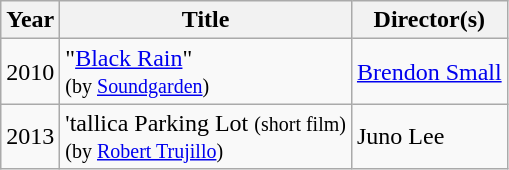<table class="wikitable">
<tr>
<th>Year</th>
<th>Title</th>
<th>Director(s)</th>
</tr>
<tr>
<td>2010</td>
<td>"<a href='#'>Black Rain</a>"<br><small>(by <a href='#'>Soundgarden</a>)</small></td>
<td><a href='#'>Brendon Small</a></td>
</tr>
<tr>
<td>2013</td>
<td>'tallica Parking Lot <small>(short film)</small><br><small>(by <a href='#'>Robert Trujillo</a>)</small></td>
<td>Juno Lee</td>
</tr>
</table>
